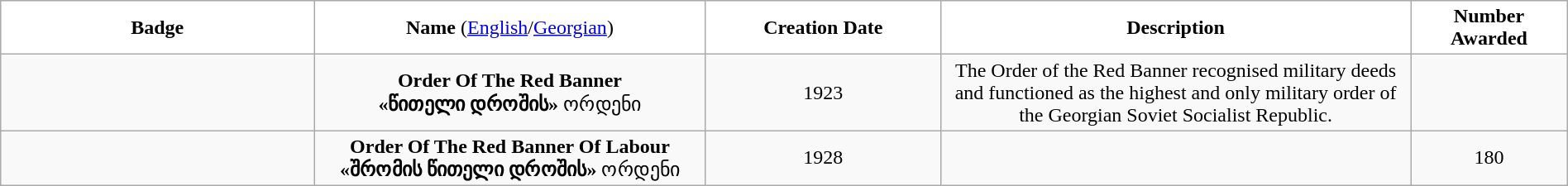<table class="wikitable" width="100%" style="text-align:center;">
<tr>
<td width="20%" bgcolor="#FFFFFF"><strong>Badge</strong></td>
<td width="25%" bgcolor="#FFFFFF"><strong>Name</strong> (<a href='#'>English</a>/<a href='#'>Georgian</a>)</td>
<td width="15%" bgcolor="#FFFFFF"><strong>Creation Date</strong></td>
<td width="30%" bgcolor="#FFFFFF"><strong>Description</strong></td>
<td width="10%" bgcolor="#FFFFFF"><strong>Number Awarded</strong></td>
</tr>
<tr>
<td></td>
<td><strong>Order Of The Red Banner</strong><br><strong>«წითელი დროშის»</strong> ორდენი</td>
<td>1923</td>
<td>The Order of the Red Banner recognised military deeds and functioned as the highest and only military order of the Georgian Soviet Socialist Republic.</td>
<td></td>
</tr>
<tr>
<td></td>
<td><strong>Order Of The Red Banner Of Labour</strong><br><strong>«შრომის წითელი დროშის»</strong> ორდენი</td>
<td>1928</td>
<td></td>
<td>180</td>
</tr>
</table>
